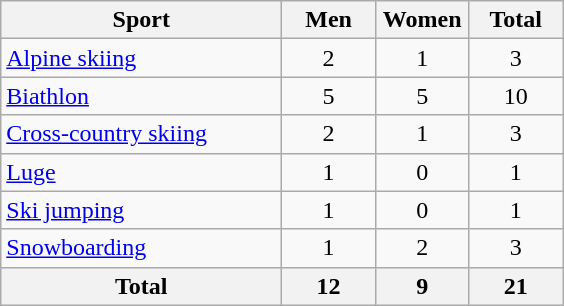<table class="wikitable sortable" style="text-align:center;">
<tr>
<th width=180>Sport</th>
<th width=55>Men</th>
<th width=55>Women</th>
<th width=55>Total</th>
</tr>
<tr>
<td align=left><a href='#'>Alpine skiing</a></td>
<td>2</td>
<td>1</td>
<td>3</td>
</tr>
<tr>
<td align=left><a href='#'>Biathlon</a></td>
<td>5</td>
<td>5</td>
<td>10</td>
</tr>
<tr>
<td align=left><a href='#'>Cross-country skiing</a></td>
<td>2</td>
<td>1</td>
<td>3</td>
</tr>
<tr>
<td align=left><a href='#'>Luge</a></td>
<td>1</td>
<td>0</td>
<td>1</td>
</tr>
<tr>
<td align=left><a href='#'>Ski jumping</a></td>
<td>1</td>
<td>0</td>
<td>1</td>
</tr>
<tr>
<td align=left><a href='#'>Snowboarding</a></td>
<td>1</td>
<td>2</td>
<td>3</td>
</tr>
<tr>
<th>Total</th>
<th>12</th>
<th>9</th>
<th>21</th>
</tr>
</table>
